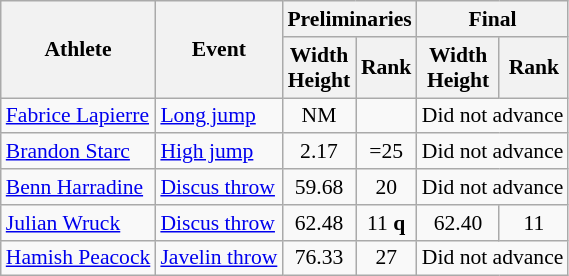<table class=wikitable style="font-size:90%;">
<tr>
<th rowspan="2">Athlete</th>
<th rowspan="2">Event</th>
<th colspan="2">Preliminaries</th>
<th colspan="2">Final</th>
</tr>
<tr>
<th>Width<br>Height</th>
<th>Rank</th>
<th>Width<br>Height</th>
<th>Rank</th>
</tr>
<tr style="border-top: single;">
<td><a href='#'>Fabrice Lapierre</a></td>
<td><a href='#'>Long jump</a></td>
<td align=center>NM</td>
<td align=center></td>
<td align=center colspan=2>Did not advance</td>
</tr>
<tr style="border-top: single;">
<td><a href='#'>Brandon Starc</a></td>
<td><a href='#'>High jump</a></td>
<td align=center>2.17</td>
<td align=center>=25</td>
<td align=center colspan=2>Did not advance</td>
</tr>
<tr style="border-top: single;">
<td><a href='#'>Benn Harradine</a></td>
<td><a href='#'>Discus throw</a></td>
<td align=center>59.68</td>
<td align=center>20</td>
<td align=center colspan=2>Did not advance</td>
</tr>
<tr style="border-top: single;">
<td><a href='#'>Julian Wruck</a></td>
<td><a href='#'>Discus throw</a></td>
<td align=center>62.48</td>
<td align=center>11 <strong>q</strong></td>
<td align=center>62.40</td>
<td align=center>11</td>
</tr>
<tr style="border-top: single;">
<td><a href='#'>Hamish Peacock</a></td>
<td><a href='#'>Javelin throw</a></td>
<td align=center>76.33</td>
<td align=center>27</td>
<td align=center colspan=2>Did not advance</td>
</tr>
</table>
